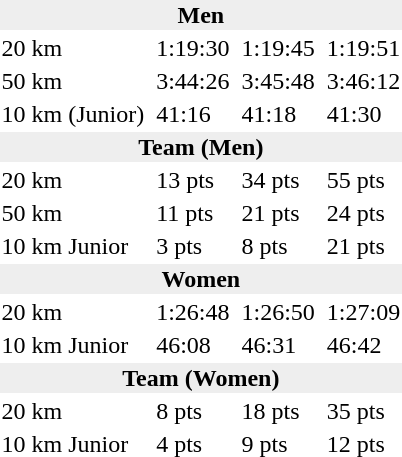<table>
<tr>
<td colspan=7 bgcolor=#eeeeee style=text-align:center;><strong>Men</strong></td>
</tr>
<tr>
<td>20 km </td>
<td></td>
<td>1:19:30</td>
<td></td>
<td>1:19:45</td>
<td></td>
<td>1:19:51</td>
</tr>
<tr>
<td>50 km </td>
<td></td>
<td>3:44:26</td>
<td></td>
<td>3:45:48</td>
<td></td>
<td>3:46:12</td>
</tr>
<tr>
<td>10 km (Junior)</td>
<td></td>
<td>41:16</td>
<td></td>
<td>41:18</td>
<td></td>
<td>41:30</td>
</tr>
<tr>
<td colspan=7 bgcolor=#eeeeee style=text-align:center;><strong>Team (Men)</strong></td>
</tr>
<tr>
<td>20 km</td>
<td></td>
<td>13 pts</td>
<td></td>
<td>34 pts</td>
<td></td>
<td>55 pts</td>
</tr>
<tr>
<td>50 km</td>
<td></td>
<td>11 pts</td>
<td></td>
<td>21 pts</td>
<td></td>
<td>24 pts</td>
</tr>
<tr>
<td>10 km Junior</td>
<td></td>
<td>3 pts</td>
<td></td>
<td>8 pts</td>
<td></td>
<td>21 pts</td>
</tr>
<tr>
<td colspan=7 bgcolor=#eeeeee style=text-align:center;><strong>Women</strong></td>
</tr>
<tr>
<td>20 km </td>
<td></td>
<td>1:26:48</td>
<td></td>
<td>1:26:50</td>
<td></td>
<td>1:27:09</td>
</tr>
<tr>
<td>10 km Junior</td>
<td></td>
<td>46:08</td>
<td></td>
<td>46:31</td>
<td></td>
<td>46:42</td>
</tr>
<tr>
<td colspan=7 bgcolor=#eeeeee style=text-align:center;><strong>Team (Women)</strong></td>
</tr>
<tr>
<td>20 km</td>
<td></td>
<td>8 pts</td>
<td></td>
<td>18 pts</td>
<td></td>
<td>35 pts</td>
</tr>
<tr>
<td>10 km Junior</td>
<td></td>
<td>4 pts</td>
<td></td>
<td>9 pts</td>
<td></td>
<td>12 pts</td>
</tr>
</table>
